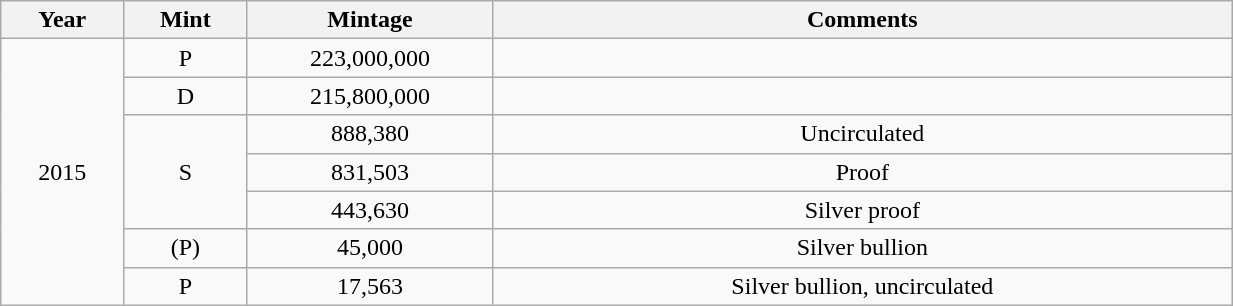<table class="wikitable sortable" style="min-width:65%; text-align:center;">
<tr>
<th width="10%">Year</th>
<th width="10%">Mint</th>
<th width="20%">Mintage</th>
<th width="60%">Comments</th>
</tr>
<tr>
<td rowspan="7">2015</td>
<td>P</td>
<td>223,000,000</td>
<td></td>
</tr>
<tr>
<td>D</td>
<td>215,800,000</td>
<td></td>
</tr>
<tr>
<td rowspan="3">S</td>
<td>888,380</td>
<td>Uncirculated</td>
</tr>
<tr>
<td>831,503</td>
<td>Proof</td>
</tr>
<tr>
<td>443,630</td>
<td>Silver proof</td>
</tr>
<tr>
<td>(P)</td>
<td>45,000</td>
<td>Silver bullion</td>
</tr>
<tr>
<td>P</td>
<td>17,563</td>
<td>Silver bullion, uncirculated</td>
</tr>
</table>
